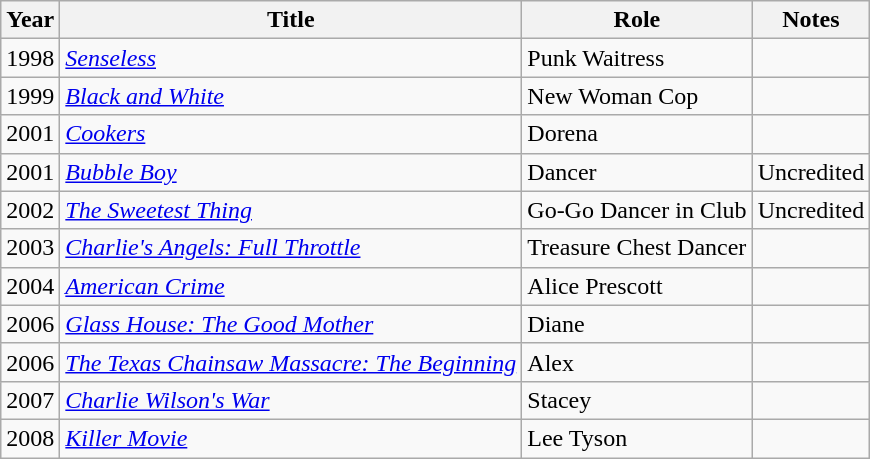<table class="wikitable sortable">
<tr>
<th>Year</th>
<th>Title</th>
<th>Role</th>
<th>Notes</th>
</tr>
<tr>
<td>1998</td>
<td><em><a href='#'>Senseless</a></em></td>
<td>Punk Waitress</td>
<td></td>
</tr>
<tr>
<td>1999</td>
<td><a href='#'><em>Black and White</em></a></td>
<td>New Woman Cop</td>
<td></td>
</tr>
<tr>
<td>2001</td>
<td><em><a href='#'>Cookers</a></em></td>
<td>Dorena</td>
<td></td>
</tr>
<tr>
<td>2001</td>
<td><a href='#'><em>Bubble Boy</em></a></td>
<td>Dancer</td>
<td>Uncredited</td>
</tr>
<tr>
<td>2002</td>
<td><em><a href='#'>The Sweetest Thing</a></em></td>
<td>Go-Go Dancer in Club</td>
<td>Uncredited</td>
</tr>
<tr>
<td>2003</td>
<td><em><a href='#'>Charlie's Angels: Full Throttle</a></em></td>
<td>Treasure Chest Dancer</td>
<td></td>
</tr>
<tr>
<td>2004</td>
<td><a href='#'><em>American Crime</em></a></td>
<td>Alice Prescott</td>
<td></td>
</tr>
<tr>
<td>2006</td>
<td><em><a href='#'>Glass House: The Good Mother</a></em></td>
<td>Diane</td>
<td></td>
</tr>
<tr>
<td>2006</td>
<td><em><a href='#'>The Texas Chainsaw Massacre: The Beginning</a></em></td>
<td>Alex</td>
<td></td>
</tr>
<tr>
<td>2007</td>
<td><a href='#'><em>Charlie Wilson's War</em></a></td>
<td>Stacey</td>
<td></td>
</tr>
<tr>
<td>2008</td>
<td><em><a href='#'>Killer Movie</a></em></td>
<td>Lee Tyson</td>
<td></td>
</tr>
</table>
